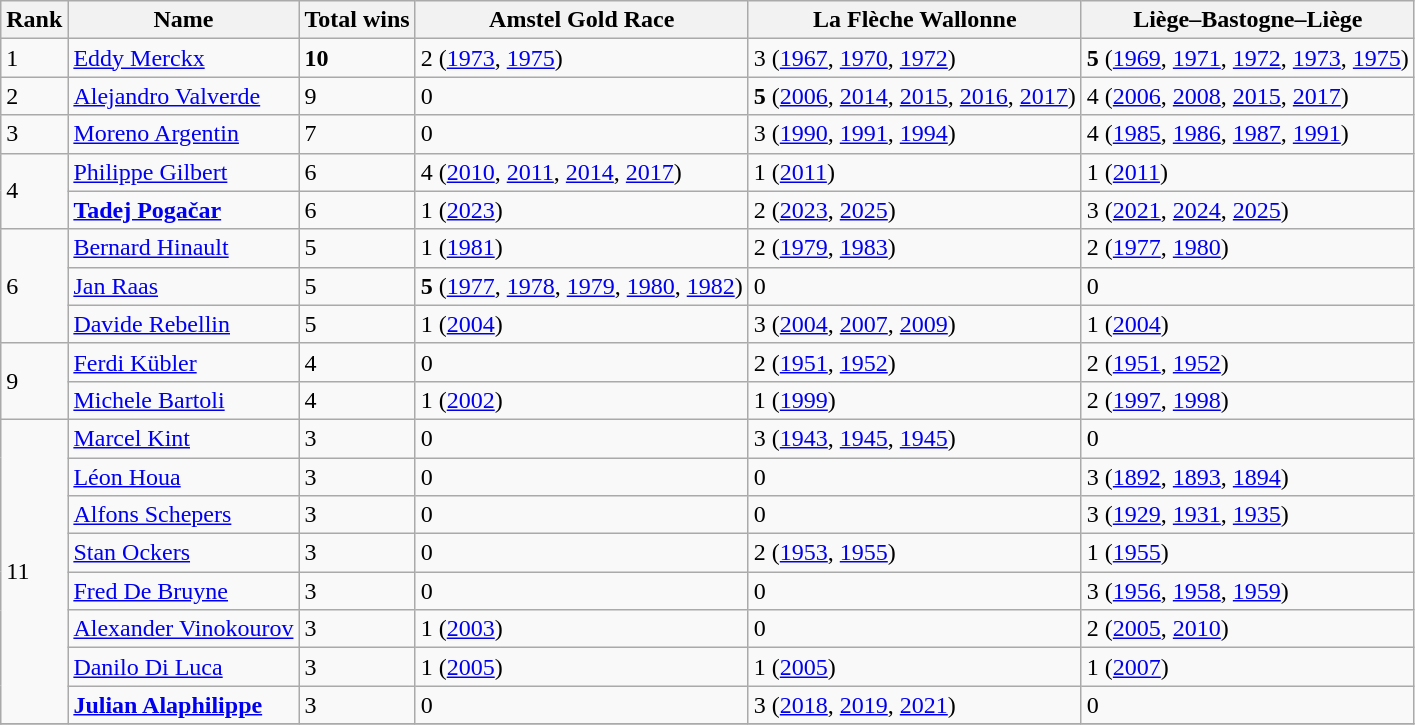<table class="wikitable">
<tr>
<th>Rank</th>
<th>Name</th>
<th>Total wins</th>
<th>Amstel Gold Race</th>
<th>La Flèche Wallonne</th>
<th>Liège–Bastogne–Liège</th>
</tr>
<tr>
<td>1</td>
<td><a href='#'>Eddy Merckx</a></td>
<td><strong>10</strong></td>
<td>2 (<a href='#'>1973</a>, <a href='#'>1975</a>)</td>
<td>3 (<a href='#'>1967</a>, <a href='#'>1970</a>, <a href='#'>1972</a>)</td>
<td><strong>5</strong> (<a href='#'>1969</a>, <a href='#'>1971</a>, <a href='#'>1972</a>, <a href='#'>1973</a>, <a href='#'>1975</a>)</td>
</tr>
<tr>
<td>2</td>
<td><a href='#'>Alejandro Valverde</a></td>
<td>9</td>
<td>0</td>
<td><strong>5</strong> (<a href='#'>2006</a>, <a href='#'>2014</a>, <a href='#'>2015</a>, <a href='#'>2016</a>, <a href='#'>2017</a>)</td>
<td>4 (<a href='#'>2006</a>, <a href='#'>2008</a>, <a href='#'>2015</a>, <a href='#'>2017</a>)</td>
</tr>
<tr>
<td>3</td>
<td><a href='#'>Moreno Argentin</a></td>
<td>7</td>
<td>0</td>
<td>3 (<a href='#'>1990</a>, <a href='#'>1991</a>, <a href='#'>1994</a>)</td>
<td>4 (<a href='#'>1985</a>, <a href='#'>1986</a>, <a href='#'>1987</a>, <a href='#'>1991</a>)</td>
</tr>
<tr>
<td rowspan=2>4</td>
<td><a href='#'>Philippe Gilbert</a></td>
<td>6</td>
<td>4 (<a href='#'>2010</a>, <a href='#'>2011</a>, <a href='#'>2014</a>, <a href='#'>2017</a>)</td>
<td>1 (<a href='#'>2011</a>)</td>
<td>1 (<a href='#'>2011</a>)</td>
</tr>
<tr>
<td><strong><a href='#'>Tadej Pogačar</a></strong></td>
<td>6</td>
<td>1 (<a href='#'>2023</a>)</td>
<td>2 (<a href='#'>2023</a>, <a href='#'>2025</a>)</td>
<td>3 (<a href='#'>2021</a>, <a href='#'>2024</a>, <a href='#'>2025</a>)</td>
</tr>
<tr>
<td rowspan=3>6</td>
<td><a href='#'>Bernard Hinault</a></td>
<td>5</td>
<td>1 (<a href='#'>1981</a>)</td>
<td>2 (<a href='#'>1979</a>, <a href='#'>1983</a>)</td>
<td>2 (<a href='#'>1977</a>, <a href='#'>1980</a>)</td>
</tr>
<tr>
<td><a href='#'>Jan Raas</a></td>
<td>5</td>
<td><strong>5</strong> (<a href='#'>1977</a>, <a href='#'>1978</a>, <a href='#'>1979</a>, <a href='#'>1980</a>, <a href='#'>1982</a>)</td>
<td>0</td>
<td>0</td>
</tr>
<tr>
<td><a href='#'>Davide Rebellin</a></td>
<td>5</td>
<td>1 (<a href='#'>2004</a>)</td>
<td>3 (<a href='#'>2004</a>, <a href='#'>2007</a>, <a href='#'>2009</a>)</td>
<td>1 (<a href='#'>2004</a>)</td>
</tr>
<tr>
<td rowspan=2>9</td>
<td><a href='#'>Ferdi Kübler</a></td>
<td>4</td>
<td>0</td>
<td>2 (<a href='#'>1951</a>, <a href='#'>1952</a>)</td>
<td>2 (<a href='#'>1951</a>, <a href='#'>1952</a>)</td>
</tr>
<tr>
<td><a href='#'>Michele Bartoli</a></td>
<td>4</td>
<td>1 (<a href='#'>2002</a>)</td>
<td>1 (<a href='#'>1999</a>)</td>
<td>2 (<a href='#'>1997</a>, <a href='#'>1998</a>)</td>
</tr>
<tr>
<td rowspan="8">11</td>
<td><a href='#'>Marcel Kint</a></td>
<td>3</td>
<td>0</td>
<td>3 (<a href='#'>1943</a>, <a href='#'>1945</a>, <a href='#'>1945</a>)</td>
<td>0</td>
</tr>
<tr>
<td><a href='#'>Léon Houa</a></td>
<td>3</td>
<td>0</td>
<td>0</td>
<td>3 (<a href='#'>1892</a>, <a href='#'>1893</a>, <a href='#'>1894</a>)</td>
</tr>
<tr>
<td><a href='#'>Alfons Schepers</a></td>
<td>3</td>
<td>0</td>
<td>0</td>
<td>3 (<a href='#'>1929</a>, <a href='#'>1931</a>, <a href='#'>1935</a>)</td>
</tr>
<tr>
<td><a href='#'>Stan Ockers</a></td>
<td>3</td>
<td>0</td>
<td>2 (<a href='#'>1953</a>, <a href='#'>1955</a>)</td>
<td>1 (<a href='#'>1955</a>)</td>
</tr>
<tr>
<td><a href='#'>Fred De Bruyne</a></td>
<td>3</td>
<td>0</td>
<td>0</td>
<td>3 (<a href='#'>1956</a>, <a href='#'>1958</a>, <a href='#'>1959</a>)</td>
</tr>
<tr>
<td><a href='#'>Alexander Vinokourov</a></td>
<td>3</td>
<td>1 (<a href='#'>2003</a>)</td>
<td>0</td>
<td>2 (<a href='#'>2005</a>, <a href='#'>2010</a>)</td>
</tr>
<tr>
<td><a href='#'>Danilo Di Luca</a></td>
<td>3</td>
<td>1 (<a href='#'>2005</a>)</td>
<td>1 (<a href='#'>2005</a>)</td>
<td>1 (<a href='#'>2007</a>)</td>
</tr>
<tr>
<td><strong><a href='#'>Julian Alaphilippe</a></strong></td>
<td>3</td>
<td>0</td>
<td>3 (<a href='#'>2018</a>, <a href='#'>2019</a>, <a href='#'>2021</a>)</td>
<td>0</td>
</tr>
<tr>
</tr>
</table>
